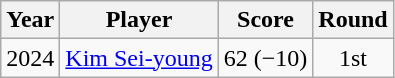<table class="wikitable">
<tr>
<th>Year</th>
<th>Player</th>
<th>Score</th>
<th>Round</th>
</tr>
<tr>
<td>2024</td>
<td><a href='#'>Kim Sei-young</a></td>
<td>62 (−10)</td>
<td align=center>1st</td>
</tr>
</table>
